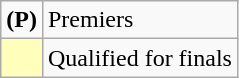<table class=wikitable>
<tr>
<td><strong>(P)</strong></td>
<td>Premiers</td>
</tr>
<tr>
<td bgcolor=FFFFBB></td>
<td>Qualified for finals</td>
</tr>
</table>
